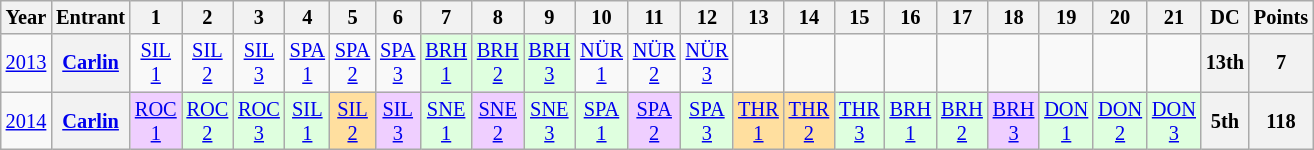<table class="wikitable" style="text-align:center; font-size:85%">
<tr>
<th>Year</th>
<th>Entrant</th>
<th>1</th>
<th>2</th>
<th>3</th>
<th>4</th>
<th>5</th>
<th>6</th>
<th>7</th>
<th>8</th>
<th>9</th>
<th>10</th>
<th>11</th>
<th>12</th>
<th>13</th>
<th>14</th>
<th>15</th>
<th>16</th>
<th>17</th>
<th>18</th>
<th>19</th>
<th>20</th>
<th>21</th>
<th>DC</th>
<th>Points</th>
</tr>
<tr>
<td><a href='#'>2013</a></td>
<th><a href='#'>Carlin</a></th>
<td style="background:#;"><a href='#'>SIL<br>1</a></td>
<td style="background:#;"><a href='#'>SIL<br>2</a></td>
<td style="background:#;"><a href='#'>SIL<br>3</a></td>
<td style="background:#;"><a href='#'>SPA<br>1</a></td>
<td style="background:#;"><a href='#'>SPA<br>2</a></td>
<td style="background:#;"><a href='#'>SPA<br>3</a></td>
<td style="background:#DFFFDF;"><a href='#'>BRH<br>1</a><br></td>
<td style="background:#DFFFDF;"><a href='#'>BRH<br>2</a><br></td>
<td style="background:#DFFFDF;"><a href='#'>BRH<br>3</a><br></td>
<td style="background:#;"><a href='#'>NÜR<br>1</a></td>
<td style="background:#;"><a href='#'>NÜR<br>2</a></td>
<td style="background:#;"><a href='#'>NÜR<br>3</a></td>
<td></td>
<td></td>
<td></td>
<td></td>
<td></td>
<td></td>
<td></td>
<td></td>
<td></td>
<th>13th</th>
<th>7</th>
</tr>
<tr>
<td><a href='#'>2014</a></td>
<th><a href='#'>Carlin</a></th>
<td style="background:#EFCFFF;"><a href='#'>ROC<br>1</a><br></td>
<td style="background:#DFFFDF;"><a href='#'>ROC<br>2</a><br></td>
<td style="background:#DFFFDF;"><a href='#'>ROC<br>3</a><br></td>
<td style="background:#DFFFDF;"><a href='#'>SIL<br>1</a><br></td>
<td style="background:#FFDF9F;"><a href='#'>SIL<br>2</a><br></td>
<td style="background:#EFCFFF;"><a href='#'>SIL<br>3</a><br></td>
<td style="background:#DFFFDF;"><a href='#'>SNE<br>1</a><br></td>
<td style="background:#EFCFFF;"><a href='#'>SNE<br>2</a><br></td>
<td style="background:#DFFFDF;"><a href='#'>SNE<br>3</a><br></td>
<td style="background:#DFFFDF;"><a href='#'>SPA<br>1</a><br></td>
<td style="background:#EFCFFF;"><a href='#'>SPA<br>2</a><br></td>
<td style="background:#DFFFDF;"><a href='#'>SPA<br>3</a><br></td>
<td style="background:#FFDF9F;"><a href='#'>THR<br>1</a><br></td>
<td style="background:#FFDF9F;"><a href='#'>THR<br>2</a><br></td>
<td style="background:#DFFFDF;"><a href='#'>THR<br>3</a><br></td>
<td style="background:#DFFFDF;"><a href='#'>BRH<br>1</a><br></td>
<td style="background:#DFFFDF;"><a href='#'>BRH<br>2</a><br></td>
<td style="background:#EFCFFF;"><a href='#'>BRH<br>3</a><br></td>
<td style="background:#DFFFDF;"><a href='#'>DON<br>1</a><br></td>
<td style="background:#DFFFDF;"><a href='#'>DON<br>2</a><br></td>
<td style="background:#DFFFDF;"><a href='#'>DON<br>3</a><br></td>
<th>5th</th>
<th>118</th>
</tr>
</table>
